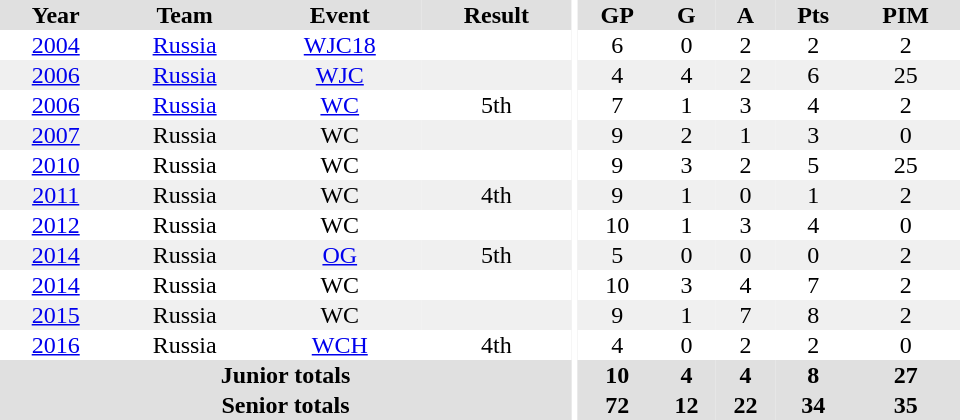<table border="0" cellpadding="1" cellspacing="0" ID="Table3" style="text-align:center; width:40em;">
<tr bgcolor="#e0e0e0">
<th>Year</th>
<th>Team</th>
<th>Event</th>
<th>Result</th>
<th rowspan="99" bgcolor="#ffffff"></th>
<th>GP</th>
<th>G</th>
<th>A</th>
<th>Pts</th>
<th>PIM</th>
</tr>
<tr>
<td><a href='#'>2004</a></td>
<td><a href='#'>Russia</a></td>
<td><a href='#'>WJC18</a></td>
<td></td>
<td>6</td>
<td>0</td>
<td>2</td>
<td>2</td>
<td>2</td>
</tr>
<tr bgcolor="#f0f0f0">
<td><a href='#'>2006</a></td>
<td><a href='#'>Russia</a></td>
<td><a href='#'>WJC</a></td>
<td></td>
<td>4</td>
<td>4</td>
<td>2</td>
<td>6</td>
<td>25</td>
</tr>
<tr>
<td><a href='#'>2006</a></td>
<td><a href='#'>Russia</a></td>
<td><a href='#'>WC</a></td>
<td>5th</td>
<td>7</td>
<td>1</td>
<td>3</td>
<td>4</td>
<td>2</td>
</tr>
<tr bgcolor="#f0f0f0">
<td><a href='#'>2007</a></td>
<td>Russia</td>
<td>WC</td>
<td></td>
<td>9</td>
<td>2</td>
<td>1</td>
<td>3</td>
<td>0</td>
</tr>
<tr>
<td><a href='#'>2010</a></td>
<td>Russia</td>
<td>WC</td>
<td></td>
<td>9</td>
<td>3</td>
<td>2</td>
<td>5</td>
<td>25</td>
</tr>
<tr bgcolor="#f0f0f0">
<td><a href='#'>2011</a></td>
<td>Russia</td>
<td>WC</td>
<td>4th</td>
<td>9</td>
<td>1</td>
<td>0</td>
<td>1</td>
<td>2</td>
</tr>
<tr>
<td><a href='#'>2012</a></td>
<td>Russia</td>
<td>WC</td>
<td></td>
<td>10</td>
<td>1</td>
<td>3</td>
<td>4</td>
<td>0</td>
</tr>
<tr bgcolor="#f0f0f0">
<td><a href='#'>2014</a></td>
<td>Russia</td>
<td><a href='#'>OG</a></td>
<td>5th</td>
<td>5</td>
<td>0</td>
<td>0</td>
<td>0</td>
<td>2</td>
</tr>
<tr>
<td><a href='#'>2014</a></td>
<td>Russia</td>
<td>WC</td>
<td></td>
<td>10</td>
<td>3</td>
<td>4</td>
<td>7</td>
<td>2</td>
</tr>
<tr bgcolor="#f0f0f0">
<td><a href='#'>2015</a></td>
<td>Russia</td>
<td>WC</td>
<td></td>
<td>9</td>
<td>1</td>
<td>7</td>
<td>8</td>
<td>2</td>
</tr>
<tr>
<td><a href='#'>2016</a></td>
<td>Russia</td>
<td><a href='#'>WCH</a></td>
<td>4th</td>
<td>4</td>
<td>0</td>
<td>2</td>
<td>2</td>
<td>0</td>
</tr>
<tr bgcolor="#e0e0e0">
<th colspan="4">Junior totals</th>
<th>10</th>
<th>4</th>
<th>4</th>
<th>8</th>
<th>27</th>
</tr>
<tr bgcolor="#e0e0e0">
<th colspan="4">Senior totals</th>
<th>72</th>
<th>12</th>
<th>22</th>
<th>34</th>
<th>35</th>
</tr>
</table>
